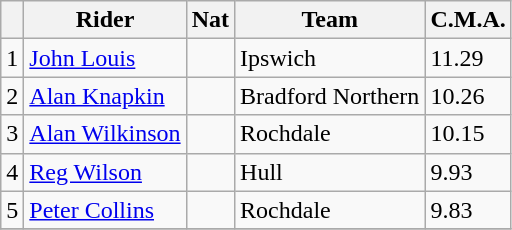<table class=wikitable>
<tr>
<th></th>
<th>Rider</th>
<th>Nat</th>
<th>Team</th>
<th>C.M.A.</th>
</tr>
<tr>
<td align="center">1</td>
<td><a href='#'>John Louis</a></td>
<td></td>
<td>Ipswich</td>
<td>11.29</td>
</tr>
<tr>
<td align="center">2</td>
<td><a href='#'>Alan Knapkin</a></td>
<td></td>
<td>Bradford Northern</td>
<td>10.26</td>
</tr>
<tr>
<td align="center">3</td>
<td><a href='#'>Alan Wilkinson</a></td>
<td></td>
<td>Rochdale</td>
<td>10.15</td>
</tr>
<tr>
<td align="center">4</td>
<td><a href='#'>Reg Wilson</a></td>
<td></td>
<td>Hull</td>
<td>9.93</td>
</tr>
<tr>
<td align="center">5</td>
<td><a href='#'>Peter Collins</a></td>
<td></td>
<td>Rochdale</td>
<td>9.83</td>
</tr>
<tr>
</tr>
</table>
